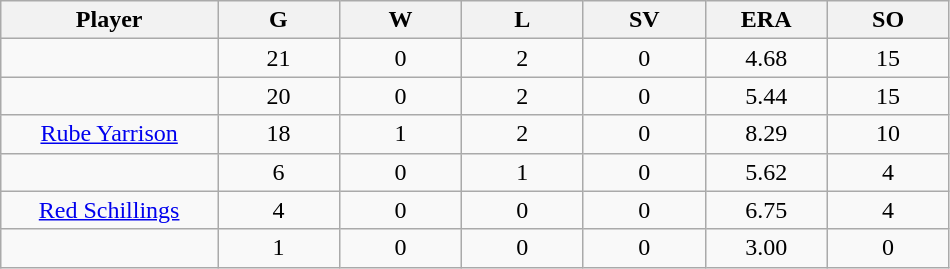<table class="wikitable sortable">
<tr>
<th bgcolor="#DDDDFF" width="16%">Player</th>
<th bgcolor="#DDDDFF" width="9%">G</th>
<th bgcolor="#DDDDFF" width="9%">W</th>
<th bgcolor="#DDDDFF" width="9%">L</th>
<th bgcolor="#DDDDFF" width="9%">SV</th>
<th bgcolor="#DDDDFF" width="9%">ERA</th>
<th bgcolor="#DDDDFF" width="9%">SO</th>
</tr>
<tr align="center">
<td></td>
<td>21</td>
<td>0</td>
<td>2</td>
<td>0</td>
<td>4.68</td>
<td>15</td>
</tr>
<tr align="center">
<td></td>
<td>20</td>
<td>0</td>
<td>2</td>
<td>0</td>
<td>5.44</td>
<td>15</td>
</tr>
<tr align="center">
<td><a href='#'>Rube Yarrison</a></td>
<td>18</td>
<td>1</td>
<td>2</td>
<td>0</td>
<td>8.29</td>
<td>10</td>
</tr>
<tr align=center>
<td></td>
<td>6</td>
<td>0</td>
<td>1</td>
<td>0</td>
<td>5.62</td>
<td>4</td>
</tr>
<tr align="center">
<td><a href='#'>Red Schillings</a></td>
<td>4</td>
<td>0</td>
<td>0</td>
<td>0</td>
<td>6.75</td>
<td>4</td>
</tr>
<tr align=center>
<td></td>
<td>1</td>
<td>0</td>
<td>0</td>
<td>0</td>
<td>3.00</td>
<td>0</td>
</tr>
</table>
